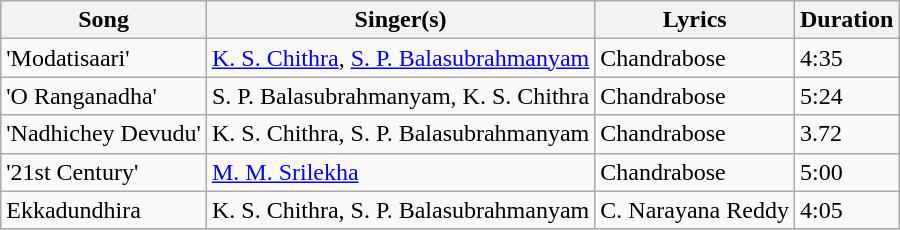<table class="wikitable">
<tr>
<th>Song</th>
<th>Singer(s)</th>
<th>Lyrics</th>
<th>Duration</th>
</tr>
<tr>
<td>'Modatisaari'</td>
<td><a href='#'>K. S. Chithra</a>, <a href='#'>S. P. Balasubrahmanyam</a></td>
<td>Chandrabose</td>
<td>4:35</td>
</tr>
<tr>
<td>'O Ranganadha'</td>
<td>S. P. Balasubrahmanyam, K. S. Chithra</td>
<td>Chandrabose</td>
<td>5:24</td>
</tr>
<tr>
<td>'Nadhichey Devudu'</td>
<td>K. S. Chithra, S. P. Balasubrahmanyam</td>
<td>Chandrabose</td>
<td>3.72</td>
</tr>
<tr>
<td>'21st Century'</td>
<td><a href='#'>M. M. Srilekha</a></td>
<td>Chandrabose</td>
<td>5:00</td>
</tr>
<tr>
<td>Ekkadundhira</td>
<td>K. S. Chithra, S. P. Balasubrahmanyam</td>
<td>C. Narayana Reddy</td>
<td>4:05</td>
</tr>
</table>
